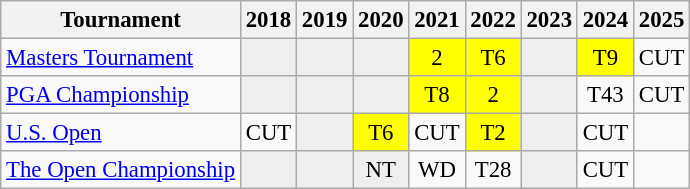<table class="wikitable" style="font-size:95%;text-align:center;">
<tr>
<th>Tournament</th>
<th>2018</th>
<th>2019</th>
<th>2020</th>
<th>2021</th>
<th>2022</th>
<th>2023</th>
<th>2024</th>
<th>2025</th>
</tr>
<tr>
<td align=left><a href='#'>Masters Tournament</a></td>
<td style="background:#eeeeee;"></td>
<td style="background:#eeeeee;"></td>
<td style="background:#eeeeee;"></td>
<td style="background:yellow;">2</td>
<td style="background:yellow;">T6</td>
<td style="background:#eeeeee;"></td>
<td style="background:yellow;">T9</td>
<td>CUT</td>
</tr>
<tr>
<td align=left><a href='#'>PGA Championship</a></td>
<td style="background:#eeeeee;"></td>
<td style="background:#eeeeee;"></td>
<td style="background:#eeeeee;"></td>
<td style="background:yellow;">T8</td>
<td style="background:yellow;">2</td>
<td style="background:#eeeeee;"></td>
<td>T43</td>
<td>CUT</td>
</tr>
<tr>
<td align=left><a href='#'>U.S. Open</a></td>
<td>CUT</td>
<td style="background:#eeeeee;"></td>
<td style="background:yellow;">T6</td>
<td>CUT</td>
<td style="background:yellow;">T2</td>
<td style="background:#eeeeee;"></td>
<td>CUT</td>
<td></td>
</tr>
<tr>
<td align=left><a href='#'>The Open Championship</a></td>
<td style="background:#eeeeee;"></td>
<td style="background:#eeeeee;"></td>
<td style="background:#eeeeee;">NT</td>
<td>WD</td>
<td>T28</td>
<td style="background:#eeeeee;"></td>
<td>CUT</td>
<td></td>
</tr>
</table>
